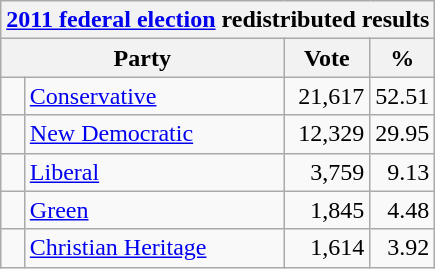<table class="wikitable">
<tr>
<th colspan="4"><a href='#'>2011 federal election</a> redistributed results</th>
</tr>
<tr>
<th bgcolor="#DDDDFF" width="130px" colspan="2">Party</th>
<th bgcolor="#DDDDFF" width="50px">Vote</th>
<th bgcolor="#DDDDFF" width="30px">%</th>
</tr>
<tr>
<td> </td>
<td><a href='#'>Conservative</a></td>
<td align=right>21,617</td>
<td align=right>52.51</td>
</tr>
<tr>
<td> </td>
<td><a href='#'>New Democratic</a></td>
<td align=right>12,329</td>
<td align=right>29.95</td>
</tr>
<tr>
<td> </td>
<td><a href='#'>Liberal</a></td>
<td align=right>3,759</td>
<td align=right>9.13</td>
</tr>
<tr>
<td> </td>
<td><a href='#'>Green</a></td>
<td align=right>1,845</td>
<td align=right>4.48</td>
</tr>
<tr>
<td> </td>
<td><a href='#'>Christian Heritage</a></td>
<td align=right>1,614</td>
<td align=right>3.92</td>
</tr>
</table>
